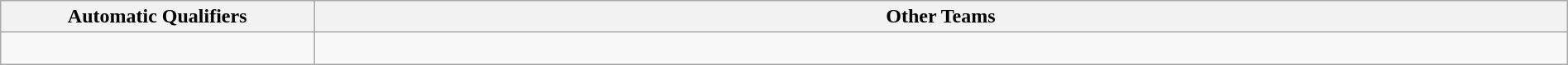<table class=wikitable style="width:100%">
<tr>
<th style="width:20%">Automatic Qualifiers</th>
<th style="width:80%">Other Teams</th>
</tr>
<tr style="vertical-align:top">
<td></td>
<td><br></td>
</tr>
</table>
